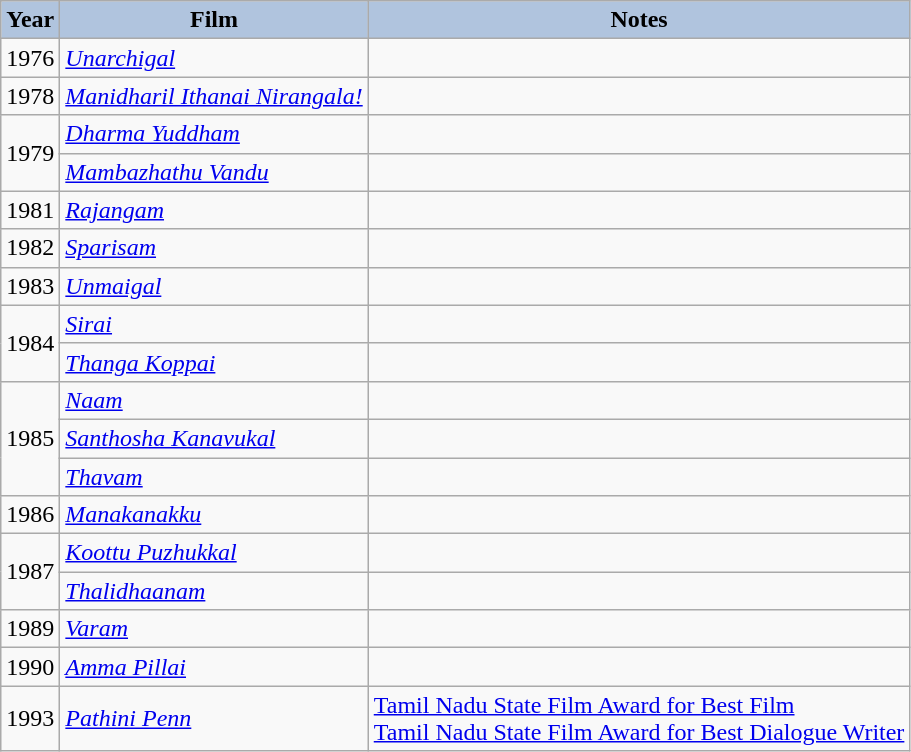<table class="wikitable">
<tr style="text-align:center;">
<th style="background:#B0C4DE;">Year</th>
<th style="background:#B0C4DE;">Film</th>
<th style="background:#B0C4DE;">Notes</th>
</tr>
<tr>
<td>1976</td>
<td><em><a href='#'>Unarchigal</a></em></td>
<td></td>
</tr>
<tr>
<td>1978</td>
<td><em><a href='#'>Manidharil Ithanai Nirangala!</a></em></td>
<td></td>
</tr>
<tr>
<td rowspan="2">1979</td>
<td><em><a href='#'>Dharma Yuddham</a></em></td>
<td></td>
</tr>
<tr>
<td><em><a href='#'>Mambazhathu Vandu</a></em></td>
<td></td>
</tr>
<tr>
<td>1981</td>
<td><em><a href='#'>Rajangam</a></em></td>
<td></td>
</tr>
<tr>
<td>1982</td>
<td><em><a href='#'>Sparisam</a></em></td>
<td></td>
</tr>
<tr>
<td>1983</td>
<td><em><a href='#'>Unmaigal</a></em></td>
<td></td>
</tr>
<tr>
<td rowspan="2">1984</td>
<td><em><a href='#'>Sirai</a></em></td>
<td></td>
</tr>
<tr>
<td><em><a href='#'>Thanga Koppai</a></em></td>
<td></td>
</tr>
<tr>
<td rowspan="3">1985</td>
<td><em><a href='#'>Naam</a></em></td>
<td></td>
</tr>
<tr>
<td><em><a href='#'>Santhosha Kanavukal</a></em></td>
<td></td>
</tr>
<tr>
<td><em><a href='#'>Thavam</a></em></td>
<td></td>
</tr>
<tr>
<td>1986</td>
<td><em><a href='#'>Manakanakku</a></em></td>
<td></td>
</tr>
<tr>
<td rowspan="2">1987</td>
<td><em><a href='#'>Koottu Puzhukkal</a></em></td>
<td></td>
</tr>
<tr>
<td><em><a href='#'>Thalidhaanam</a></em></td>
<td></td>
</tr>
<tr>
<td>1989</td>
<td><em><a href='#'>Varam</a></em></td>
<td></td>
</tr>
<tr>
<td>1990</td>
<td><em><a href='#'>Amma Pillai</a></em></td>
<td></td>
</tr>
<tr>
<td>1993</td>
<td><em><a href='#'>Pathini Penn</a></em></td>
<td><a href='#'>Tamil Nadu State Film Award for Best Film</a><br><a href='#'>Tamil Nadu State Film Award for Best Dialogue Writer</a></td>
</tr>
</table>
